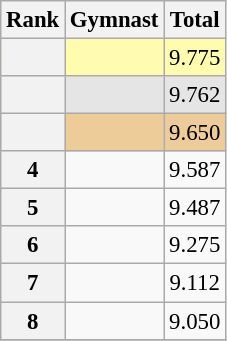<table class="wikitable sortable" style="text-align:center; font-size:95%">
<tr>
<th scope=col>Rank</th>
<th scope=col>Gymnast</th>
<th scope=col>Total</th>
</tr>
<tr bgcolor=fffcaf>
<th scope=row style="text-align:center"></th>
<td align=left></td>
<td>9.775</td>
</tr>
<tr bgcolor=e5e5e5>
<th scope=row style="text-align:center"></th>
<td align=left></td>
<td>9.762</td>
</tr>
<tr bgcolor=eecc99>
<th scope=row style="text-align:center"></th>
<td align=left></td>
<td>9.650</td>
</tr>
<tr>
<th scope=row style="text-align:center">4</th>
<td align=left></td>
<td>9.587</td>
</tr>
<tr>
<th scope=row style="text-align:center">5</th>
<td align=left></td>
<td>9.487</td>
</tr>
<tr>
<th scope=row style="text-align:center">6</th>
<td align=left></td>
<td>9.275</td>
</tr>
<tr>
<th scope=row style="text-align:center">7</th>
<td align=left></td>
<td>9.112</td>
</tr>
<tr>
<th scope=row style="text-align:center">8</th>
<td align=left></td>
<td>9.050</td>
</tr>
<tr>
</tr>
</table>
